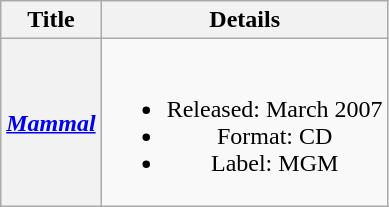<table class="wikitable plainrowheaders" style="text-align:center;" border="1">
<tr>
<th>Title</th>
<th>Details</th>
</tr>
<tr>
<th scope="row"><em><a href='#'>Mammal</a></em></th>
<td><br><ul><li>Released: March 2007</li><li>Format: CD</li><li>Label: MGM</li></ul></td>
</tr>
</table>
